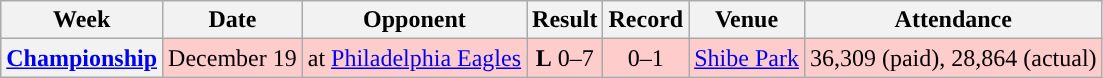<table class="wikitable" style="text-align:center">
<tr>
<th>Week</th>
<th>Date</th>
<th>Opponent</th>
<th>Result</th>
<th>Record</th>
<th>Venue</th>
<th>Attendance</th>
</tr>
<tr style="background:#fcc">
<th><a href='#'>Championship</a></th>
<td>December 19</td>
<td>at <a href='#'>Philadelphia Eagles</a></td>
<td><strong>L</strong> 0–7</td>
<td>0–1</td>
<td><a href='#'>Shibe Park</a></td>
<td>36,309 (paid), 28,864 (actual)</td>
</tr>
</table>
